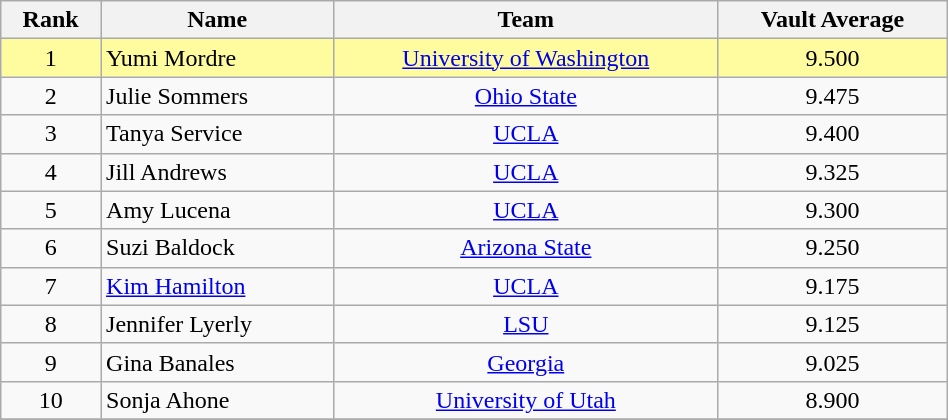<table class="sortable wikitable" style="text-align:center" width=50%>
<tr>
<th>Rank</th>
<th>Name</th>
<th>Team</th>
<th>Vault Average</th>
</tr>
<tr bgcolor=fffca>
<td>1</td>
<td align="left">Yumi Mordre</td>
<td><a href='#'>University of Washington</a></td>
<td>9.500</td>
</tr>
<tr>
<td>2</td>
<td align="left">Julie Sommers</td>
<td><a href='#'>Ohio State</a></td>
<td>9.475</td>
</tr>
<tr>
<td>3</td>
<td align="left">Tanya Service</td>
<td><a href='#'>UCLA</a></td>
<td>9.400</td>
</tr>
<tr>
<td>4</td>
<td align="left">Jill Andrews</td>
<td><a href='#'>UCLA</a></td>
<td>9.325</td>
</tr>
<tr>
<td>5</td>
<td align="left">Amy Lucena</td>
<td><a href='#'>UCLA</a></td>
<td>9.300</td>
</tr>
<tr>
<td>6</td>
<td align="left">Suzi Baldock</td>
<td><a href='#'>Arizona State</a></td>
<td>9.250</td>
</tr>
<tr>
<td>7</td>
<td align="left"><a href='#'>Kim Hamilton</a></td>
<td><a href='#'>UCLA</a></td>
<td>9.175</td>
</tr>
<tr>
<td>8</td>
<td align="left">Jennifer Lyerly</td>
<td><a href='#'>LSU</a></td>
<td>9.125</td>
</tr>
<tr>
<td>9</td>
<td align="left">Gina Banales</td>
<td><a href='#'>Georgia</a></td>
<td>9.025</td>
</tr>
<tr>
<td>10</td>
<td align="left">Sonja Ahone</td>
<td><a href='#'>University of Utah</a></td>
<td>8.900</td>
</tr>
<tr>
</tr>
</table>
